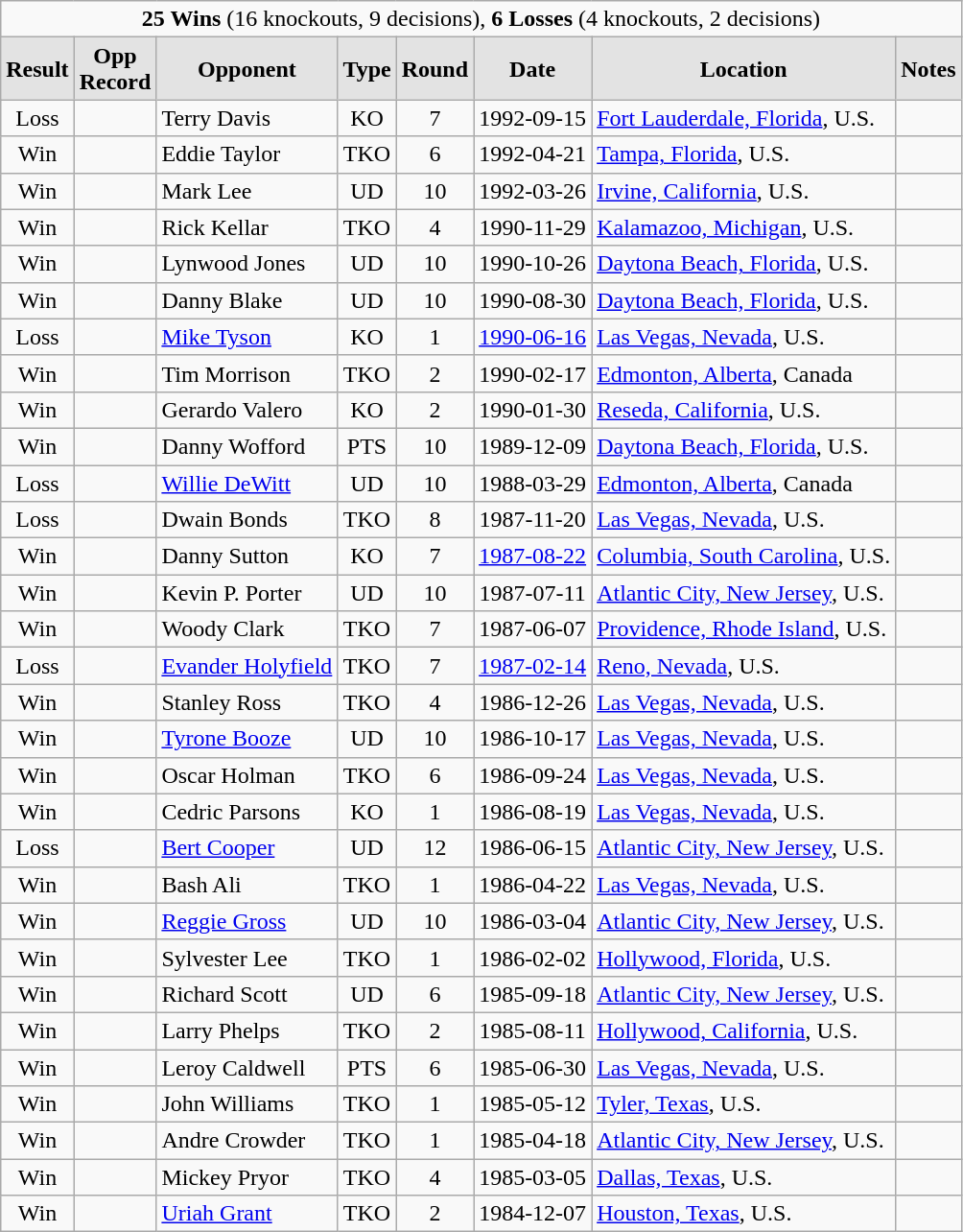<table class="wikitable" style="text-align:center;">
<tr>
<td colspan="8"><strong>25 Wins</strong> (16 knockouts, 9 decisions), <strong>6 Losses</strong> (4 knockouts, 2 decisions)</td>
</tr>
<tr>
<td style="border-style: none none solid solid; background: #e3e3e3"><strong>Result</strong></td>
<td style="border-style: none none solid solid; background: #e3e3e3"><strong>Opp<br>Record</strong></td>
<td style="border-style: none none solid solid; background: #e3e3e3"><strong>Opponent</strong></td>
<td style="border-style: none none solid solid; background: #e3e3e3"><strong>Type</strong></td>
<td style="border-style: none none solid solid; background: #e3e3e3"><strong>Round</strong></td>
<td style="border-style: none none solid solid; background: #e3e3e3"><strong>Date</strong></td>
<td style="border-style: none none solid solid; background: #e3e3e3"><strong>Location</strong></td>
<td style="border-style: none none solid solid; background: #e3e3e3"><strong>Notes</strong></td>
</tr>
<tr align=center>
<td>Loss</td>
<td></td>
<td align=left> Terry Davis</td>
<td>KO</td>
<td>7</td>
<td>1992-09-15</td>
<td align=left> <a href='#'>Fort Lauderdale, Florida</a>, U.S.</td>
<td align=left></td>
</tr>
<tr>
<td>Win</td>
<td></td>
<td align=left> Eddie Taylor</td>
<td>TKO</td>
<td>6</td>
<td>1992-04-21</td>
<td align=left> <a href='#'>Tampa, Florida</a>, U.S.</td>
<td align=left></td>
</tr>
<tr>
<td>Win</td>
<td></td>
<td align=left> Mark Lee</td>
<td>UD</td>
<td>10</td>
<td>1992-03-26</td>
<td align=left> <a href='#'>Irvine, California</a>, U.S.</td>
<td align=left></td>
</tr>
<tr>
<td>Win</td>
<td></td>
<td align=left> Rick Kellar</td>
<td>TKO</td>
<td>4</td>
<td>1990-11-29</td>
<td align=left> <a href='#'>Kalamazoo, Michigan</a>, U.S.</td>
<td align=left></td>
</tr>
<tr>
<td>Win</td>
<td></td>
<td align=left> Lynwood Jones</td>
<td>UD</td>
<td>10</td>
<td>1990-10-26</td>
<td align=left> <a href='#'>Daytona Beach, Florida</a>, U.S.</td>
<td align=left></td>
</tr>
<tr>
<td>Win</td>
<td></td>
<td align=left> Danny Blake</td>
<td>UD</td>
<td>10</td>
<td>1990-08-30</td>
<td align=left> <a href='#'>Daytona Beach, Florida</a>, U.S.</td>
<td align=left></td>
</tr>
<tr>
<td>Loss</td>
<td></td>
<td align=left> <a href='#'>Mike Tyson</a></td>
<td>KO</td>
<td>1</td>
<td><a href='#'>1990-06-16</a></td>
<td align=left> <a href='#'>Las Vegas, Nevada</a>, U.S.</td>
<td align=left></td>
</tr>
<tr>
<td>Win</td>
<td></td>
<td align=left> Tim Morrison</td>
<td>TKO</td>
<td>2</td>
<td>1990-02-17</td>
<td align=left> <a href='#'>Edmonton, Alberta</a>, Canada</td>
<td align=left></td>
</tr>
<tr>
<td>Win</td>
<td></td>
<td align=left> Gerardo Valero</td>
<td>KO</td>
<td>2</td>
<td>1990-01-30</td>
<td align=left> <a href='#'>Reseda, California</a>, U.S.</td>
<td align=left></td>
</tr>
<tr>
<td>Win</td>
<td></td>
<td align=left> Danny Wofford</td>
<td>PTS</td>
<td>10</td>
<td>1989-12-09</td>
<td align=left> <a href='#'>Daytona Beach, Florida</a>, U.S.</td>
<td align=left></td>
</tr>
<tr>
<td>Loss</td>
<td></td>
<td align=left> <a href='#'>Willie DeWitt</a></td>
<td>UD</td>
<td>10</td>
<td>1988-03-29</td>
<td align=left> <a href='#'>Edmonton, Alberta</a>, Canada</td>
<td align=left></td>
</tr>
<tr>
<td>Loss</td>
<td></td>
<td align=left> Dwain Bonds</td>
<td>TKO</td>
<td>8</td>
<td>1987-11-20</td>
<td align=left> <a href='#'>Las Vegas, Nevada</a>, U.S.</td>
<td align=left></td>
</tr>
<tr>
<td>Win</td>
<td></td>
<td align=left> Danny Sutton</td>
<td>KO</td>
<td>7</td>
<td><a href='#'>1987-08-22</a></td>
<td align=left> <a href='#'>Columbia, South Carolina</a>, U.S.</td>
<td align=left></td>
</tr>
<tr>
<td>Win</td>
<td></td>
<td align=left> Kevin P. Porter</td>
<td>UD</td>
<td>10</td>
<td>1987-07-11</td>
<td align=left> <a href='#'>Atlantic City, New Jersey</a>, U.S.</td>
<td align=left></td>
</tr>
<tr>
<td>Win</td>
<td></td>
<td align=left> Woody Clark</td>
<td>TKO</td>
<td>7</td>
<td>1987-06-07</td>
<td align=left> <a href='#'>Providence, Rhode Island</a>, U.S.</td>
<td align=left></td>
</tr>
<tr>
<td>Loss</td>
<td></td>
<td align=left> <a href='#'>Evander Holyfield</a></td>
<td>TKO</td>
<td>7</td>
<td><a href='#'>1987-02-14</a></td>
<td align=left> <a href='#'>Reno, Nevada</a>, U.S.</td>
<td align=left></td>
</tr>
<tr>
<td>Win</td>
<td></td>
<td align=left> Stanley Ross</td>
<td>TKO</td>
<td>4</td>
<td>1986-12-26</td>
<td align=left> <a href='#'>Las Vegas, Nevada</a>, U.S.</td>
<td align=left></td>
</tr>
<tr>
<td>Win</td>
<td></td>
<td align=left> <a href='#'>Tyrone Booze</a></td>
<td>UD</td>
<td>10</td>
<td>1986-10-17</td>
<td align=left> <a href='#'>Las Vegas, Nevada</a>, U.S.</td>
<td align=left></td>
</tr>
<tr>
<td>Win</td>
<td></td>
<td align=left> Oscar Holman</td>
<td>TKO</td>
<td>6</td>
<td>1986-09-24</td>
<td align=left> <a href='#'>Las Vegas, Nevada</a>, U.S.</td>
<td align=left></td>
</tr>
<tr>
<td>Win</td>
<td></td>
<td align=left> Cedric Parsons</td>
<td>KO</td>
<td>1</td>
<td>1986-08-19</td>
<td align=left> <a href='#'>Las Vegas, Nevada</a>, U.S.</td>
<td align=left></td>
</tr>
<tr>
<td>Loss</td>
<td></td>
<td align=left> <a href='#'>Bert Cooper</a></td>
<td>UD</td>
<td>12</td>
<td>1986-06-15</td>
<td align=left> <a href='#'>Atlantic City, New Jersey</a>, U.S.</td>
<td align=left></td>
</tr>
<tr>
<td>Win</td>
<td></td>
<td align=left> Bash Ali</td>
<td>TKO</td>
<td>1</td>
<td>1986-04-22</td>
<td align=left> <a href='#'>Las Vegas, Nevada</a>, U.S.</td>
<td align=left></td>
</tr>
<tr>
<td>Win</td>
<td></td>
<td align=left> <a href='#'>Reggie Gross</a></td>
<td>UD</td>
<td>10</td>
<td>1986-03-04</td>
<td align=left> <a href='#'>Atlantic City, New Jersey</a>, U.S.</td>
<td align=left></td>
</tr>
<tr>
<td>Win</td>
<td></td>
<td align=left> Sylvester Lee</td>
<td>TKO</td>
<td>1</td>
<td>1986-02-02</td>
<td align=left> <a href='#'>Hollywood, Florida</a>, U.S.</td>
<td align=left></td>
</tr>
<tr>
<td>Win</td>
<td></td>
<td align=left> Richard Scott</td>
<td>UD</td>
<td>6</td>
<td>1985-09-18</td>
<td align=left> <a href='#'>Atlantic City, New Jersey</a>, U.S.</td>
<td align=left></td>
</tr>
<tr>
<td>Win</td>
<td></td>
<td align=left> Larry Phelps</td>
<td>TKO</td>
<td>2</td>
<td>1985-08-11</td>
<td align=left> <a href='#'>Hollywood, California</a>, U.S.</td>
<td align=left></td>
</tr>
<tr>
<td>Win</td>
<td></td>
<td align=left> Leroy Caldwell</td>
<td>PTS</td>
<td>6</td>
<td>1985-06-30</td>
<td align=left> <a href='#'>Las Vegas, Nevada</a>, U.S.</td>
<td align=left></td>
</tr>
<tr>
<td>Win</td>
<td></td>
<td align=left> John Williams</td>
<td>TKO</td>
<td>1</td>
<td>1985-05-12</td>
<td align=left> <a href='#'>Tyler, Texas</a>, U.S.</td>
<td align=left></td>
</tr>
<tr>
<td>Win</td>
<td></td>
<td align=left> Andre Crowder</td>
<td>TKO</td>
<td>1</td>
<td>1985-04-18</td>
<td align=left> <a href='#'>Atlantic City, New Jersey</a>, U.S.</td>
<td align=left></td>
</tr>
<tr>
<td>Win</td>
<td></td>
<td align=left> Mickey Pryor</td>
<td>TKO</td>
<td>4</td>
<td>1985-03-05</td>
<td align=left> <a href='#'>Dallas, Texas</a>, U.S.</td>
<td align=left></td>
</tr>
<tr>
<td>Win</td>
<td></td>
<td align=left> <a href='#'>Uriah Grant</a></td>
<td>TKO</td>
<td>2</td>
<td>1984-12-07</td>
<td align=left> <a href='#'>Houston, Texas</a>, U.S.</td>
<td align=left></td>
</tr>
</table>
